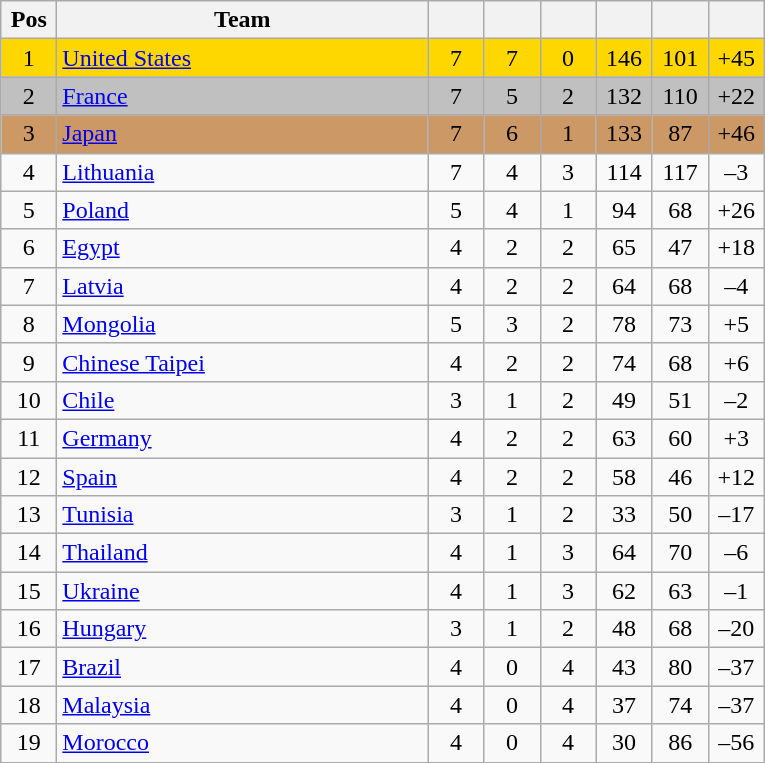<table class="wikitable" style="text-align:center">
<tr>
<th width=30>Pos</th>
<th ! width=240>Team</th>
<th ! width=30></th>
<th ! width=30></th>
<th ! width=30></th>
<th ! width=30></th>
<th ! width=30></th>
<th ! width=30></th>
</tr>
<tr bgcolor=gold>
<td>1</td>
<td align=left> <a href='#'>United States</a></td>
<td>7</td>
<td>7</td>
<td>0</td>
<td>146</td>
<td>101</td>
<td>+45</td>
</tr>
<tr bgcolor=silver>
<td>2</td>
<td align=left> <a href='#'>France</a></td>
<td>7</td>
<td>5</td>
<td>2</td>
<td>132</td>
<td>110</td>
<td>+22</td>
</tr>
<tr bgcolor=cc9966>
<td>3</td>
<td align=left> <a href='#'>Japan</a></td>
<td>7</td>
<td>6</td>
<td>1</td>
<td>133</td>
<td>87</td>
<td>+46</td>
</tr>
<tr>
<td>4</td>
<td align=left> <a href='#'>Lithuania</a></td>
<td>7</td>
<td>4</td>
<td>3</td>
<td>114</td>
<td>117</td>
<td>–3</td>
</tr>
<tr>
<td>5</td>
<td align=left> <a href='#'>Poland</a></td>
<td>5</td>
<td>4</td>
<td>1</td>
<td>94</td>
<td>68</td>
<td>+26</td>
</tr>
<tr>
<td>6</td>
<td align=left> <a href='#'>Egypt</a></td>
<td>4</td>
<td>2</td>
<td>2</td>
<td>65</td>
<td>47</td>
<td>+18</td>
</tr>
<tr>
<td>7</td>
<td align=left> <a href='#'>Latvia</a></td>
<td>4</td>
<td>2</td>
<td>2</td>
<td>64</td>
<td>68</td>
<td>–4</td>
</tr>
<tr>
<td>8</td>
<td align=left> <a href='#'>Mongolia</a></td>
<td>5</td>
<td>3</td>
<td>2</td>
<td>78</td>
<td>73</td>
<td>+5</td>
</tr>
<tr>
<td>9</td>
<td align=left> <a href='#'>Chinese Taipei</a></td>
<td>4</td>
<td>2</td>
<td>2</td>
<td>74</td>
<td>68</td>
<td>+6</td>
</tr>
<tr>
<td>10</td>
<td align=left> <a href='#'>Chile</a></td>
<td>3</td>
<td>1</td>
<td>2</td>
<td>49</td>
<td>51</td>
<td>–2</td>
</tr>
<tr>
<td>11</td>
<td align=left> <a href='#'>Germany</a></td>
<td>4</td>
<td>2</td>
<td>2</td>
<td>63</td>
<td>60</td>
<td>+3</td>
</tr>
<tr>
<td>12</td>
<td align=left> <a href='#'>Spain</a></td>
<td>4</td>
<td>2</td>
<td>2</td>
<td>58</td>
<td>46</td>
<td>+12</td>
</tr>
<tr>
<td>13</td>
<td align=left> <a href='#'>Tunisia</a></td>
<td>3</td>
<td>1</td>
<td>2</td>
<td>33</td>
<td>50</td>
<td>–17</td>
</tr>
<tr>
<td>14</td>
<td align=left> <a href='#'>Thailand</a></td>
<td>4</td>
<td>1</td>
<td>3</td>
<td>64</td>
<td>70</td>
<td>–6</td>
</tr>
<tr>
<td>15</td>
<td align=left> <a href='#'>Ukraine</a></td>
<td>4</td>
<td>1</td>
<td>3</td>
<td>62</td>
<td>63</td>
<td>–1</td>
</tr>
<tr>
<td>16</td>
<td align=left> <a href='#'>Hungary</a></td>
<td>3</td>
<td>1</td>
<td>2</td>
<td>48</td>
<td>68</td>
<td>–20</td>
</tr>
<tr>
<td>17</td>
<td align=left> <a href='#'>Brazil</a></td>
<td>4</td>
<td>0</td>
<td>4</td>
<td>43</td>
<td>80</td>
<td>–37</td>
</tr>
<tr>
<td>18</td>
<td align=left> <a href='#'>Malaysia</a></td>
<td>4</td>
<td>0</td>
<td>4</td>
<td>37</td>
<td>74</td>
<td>–37</td>
</tr>
<tr>
<td>19</td>
<td align=left> <a href='#'>Morocco</a></td>
<td>4</td>
<td>0</td>
<td>4</td>
<td>30</td>
<td>86</td>
<td>–56</td>
</tr>
</table>
